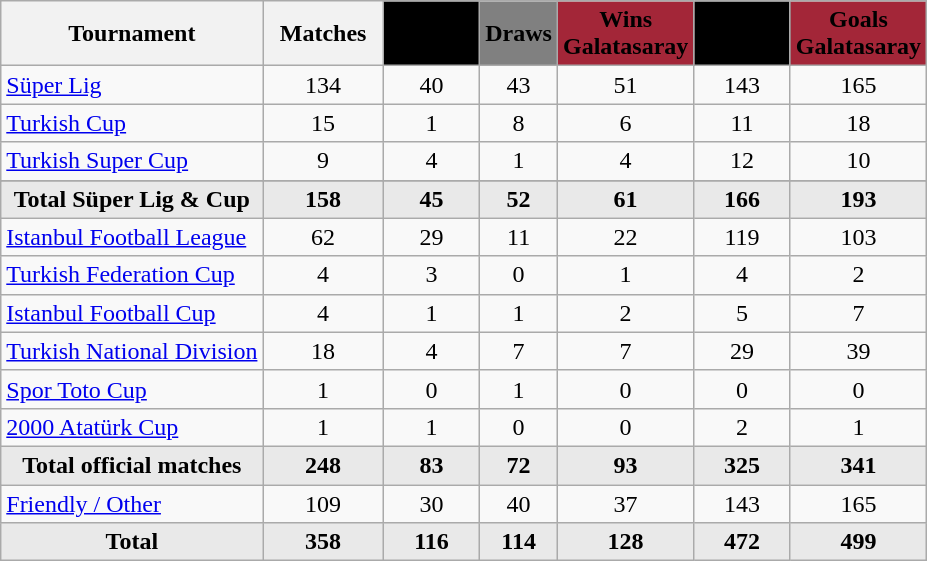<table class="wikitable" style="text-align:center">
<tr>
<th><strong>Tournament</strong></th>
<th width="13%"><strong>Matches</strong></th>
<th style="background:black; text-align:center;"><span>Wins<br>Beşiktaş</span></th>
<th style="background:grey; text-align:center;"><span>Draws</span></th>
<th style="background:#A32638; text-align:center;"><span>Wins<br><strong>Galatasaray</strong></span></th>
<th style="background:black; text-align:center;"><span>Goals<br>Beşiktaş</span></th>
<th style="background:#A32638; text-align:center;"><span>Goals<br>Galatasaray</span></th>
</tr>
<tr>
<td align="left"><a href='#'>Süper Lig</a></td>
<td>134</td>
<td>40</td>
<td>43</td>
<td>51</td>
<td>143</td>
<td>165</td>
</tr>
<tr>
<td align="left"><a href='#'>Turkish Cup</a></td>
<td>15</td>
<td>1</td>
<td>8</td>
<td>6</td>
<td>11</td>
<td>18</td>
</tr>
<tr>
<td align="left"><a href='#'>Turkish Super Cup</a></td>
<td>9</td>
<td>4</td>
<td>1</td>
<td>4</td>
<td>12</td>
<td>10</td>
</tr>
<tr>
</tr>
<tr bgcolor=E9E9E9>
<td><strong>Total Süper Lig & Cup</strong></td>
<td><strong>158</strong></td>
<td><strong>45</strong></td>
<td><strong>52</strong></td>
<td><strong>61</strong></td>
<td><strong>166</strong></td>
<td><strong>193</strong></td>
</tr>
<tr>
<td align="left"><a href='#'>Istanbul Football League</a></td>
<td>62</td>
<td>29</td>
<td>11</td>
<td>22</td>
<td>119</td>
<td>103</td>
</tr>
<tr>
<td align="left"><a href='#'>Turkish Federation Cup</a></td>
<td>4</td>
<td>3</td>
<td>0</td>
<td>1</td>
<td>4</td>
<td>2</td>
</tr>
<tr>
<td align="left"><a href='#'>Istanbul Football Cup</a></td>
<td>4</td>
<td>1</td>
<td>1</td>
<td>2</td>
<td>5</td>
<td>7</td>
</tr>
<tr>
<td align="left"><a href='#'>Turkish National Division</a></td>
<td>18</td>
<td>4</td>
<td>7</td>
<td>7</td>
<td>29</td>
<td>39</td>
</tr>
<tr>
<td align="left"><a href='#'>Spor Toto Cup</a></td>
<td>1</td>
<td>0</td>
<td>1</td>
<td>0</td>
<td>0</td>
<td>0</td>
</tr>
<tr>
<td align="left"><a href='#'>2000 Atatürk Cup</a></td>
<td>1</td>
<td>1</td>
<td>0</td>
<td>0</td>
<td>2</td>
<td>1</td>
</tr>
<tr bgcolor="E9E9E9">
<td><strong>Total official matches</strong></td>
<td><strong>248</strong></td>
<td><strong>83</strong></td>
<td><strong>72</strong></td>
<td><strong>93</strong></td>
<td><strong>325</strong></td>
<td><strong>341</strong></td>
</tr>
<tr>
<td align="left"><a href='#'>Friendly / Other</a></td>
<td>109</td>
<td>30</td>
<td>40</td>
<td>37</td>
<td>143</td>
<td>165</td>
</tr>
<tr bgcolor="E9E9E9">
<td><strong>Total</strong></td>
<td><strong>358</strong></td>
<td><strong>116</strong></td>
<td><strong>114</strong></td>
<td><strong>128</strong></td>
<td><strong>472</strong></td>
<td><strong>499</strong></td>
</tr>
</table>
